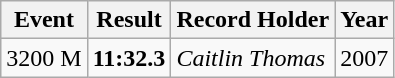<table Class="wikitable">
<tr>
<th>Event</th>
<th>Result</th>
<th>Record Holder</th>
<th>Year</th>
</tr>
<tr>
<td>3200 M</td>
<td><strong>11:32.3</strong></td>
<td><em>Caitlin Thomas</em></td>
<td>2007</td>
</tr>
</table>
